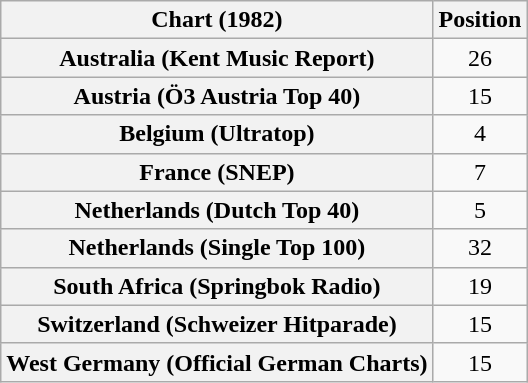<table class="wikitable sortable plainrowheaders" style="text-align:center">
<tr>
<th>Chart (1982)</th>
<th>Position</th>
</tr>
<tr>
<th scope="row">Australia (Kent Music Report)</th>
<td>26</td>
</tr>
<tr>
<th scope="row">Austria (Ö3 Austria Top 40)</th>
<td>15</td>
</tr>
<tr>
<th scope="row">Belgium (Ultratop)</th>
<td>4</td>
</tr>
<tr>
<th scope="row">France (SNEP)</th>
<td>7</td>
</tr>
<tr>
<th scope="row">Netherlands (Dutch Top 40)</th>
<td>5</td>
</tr>
<tr>
<th scope="row">Netherlands (Single Top 100)</th>
<td>32</td>
</tr>
<tr>
<th scope="row">South Africa (Springbok Radio)</th>
<td>19</td>
</tr>
<tr>
<th scope="row">Switzerland (Schweizer Hitparade)</th>
<td>15</td>
</tr>
<tr>
<th scope="row">West Germany (Official German Charts)</th>
<td>15</td>
</tr>
</table>
